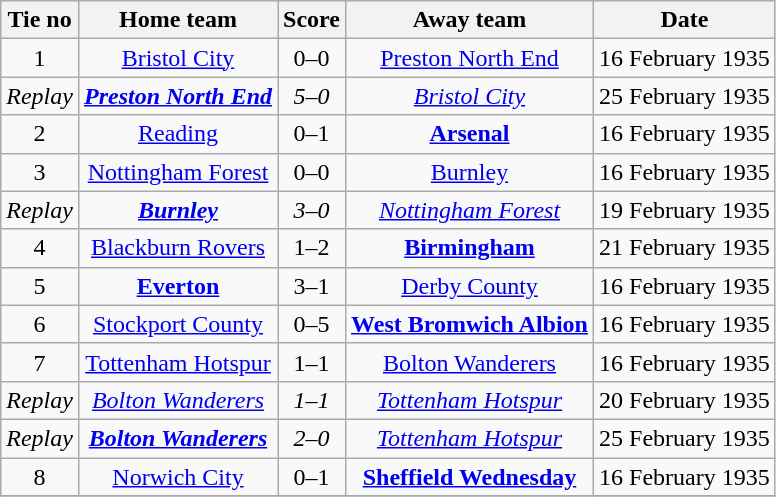<table class="wikitable" style="text-align: center">
<tr>
<th>Tie no</th>
<th>Home team</th>
<th>Score</th>
<th>Away team</th>
<th>Date</th>
</tr>
<tr>
<td>1</td>
<td><a href='#'>Bristol City</a></td>
<td>0–0</td>
<td><a href='#'>Preston North End</a></td>
<td>16 February 1935</td>
</tr>
<tr>
<td><em>Replay</em></td>
<td><strong><em><a href='#'>Preston North End</a></em></strong></td>
<td><em>5–0</em></td>
<td><em><a href='#'>Bristol City</a></em></td>
<td>25 February 1935</td>
</tr>
<tr>
<td>2</td>
<td><a href='#'>Reading</a></td>
<td>0–1</td>
<td><strong><a href='#'>Arsenal</a></strong></td>
<td>16 February 1935</td>
</tr>
<tr>
<td>3</td>
<td><a href='#'>Nottingham Forest</a></td>
<td>0–0</td>
<td><a href='#'>Burnley</a></td>
<td>16 February 1935</td>
</tr>
<tr>
<td><em>Replay</em></td>
<td><strong><em><a href='#'>Burnley</a></em></strong></td>
<td><em>3–0</em></td>
<td><em><a href='#'>Nottingham Forest</a></em></td>
<td>19 February 1935</td>
</tr>
<tr>
<td>4</td>
<td><a href='#'>Blackburn Rovers</a></td>
<td>1–2</td>
<td><strong><a href='#'>Birmingham</a></strong></td>
<td>21 February 1935</td>
</tr>
<tr>
<td>5</td>
<td><strong><a href='#'>Everton</a></strong></td>
<td>3–1</td>
<td><a href='#'>Derby County</a></td>
<td>16 February 1935</td>
</tr>
<tr>
<td>6</td>
<td><a href='#'>Stockport County</a></td>
<td>0–5</td>
<td><strong><a href='#'>West Bromwich Albion</a></strong></td>
<td>16 February 1935</td>
</tr>
<tr>
<td>7</td>
<td><a href='#'>Tottenham Hotspur</a></td>
<td>1–1</td>
<td><a href='#'>Bolton Wanderers</a></td>
<td>16 February 1935</td>
</tr>
<tr>
<td><em>Replay</em></td>
<td><em><a href='#'>Bolton Wanderers</a></em></td>
<td><em>1–1</em></td>
<td><em><a href='#'>Tottenham Hotspur</a></em></td>
<td>20 February 1935</td>
</tr>
<tr>
<td><em>Replay</em></td>
<td><strong><em><a href='#'>Bolton Wanderers</a></em></strong></td>
<td><em>2–0</em></td>
<td><em><a href='#'>Tottenham Hotspur</a></em></td>
<td>25 February 1935</td>
</tr>
<tr>
<td>8</td>
<td><a href='#'>Norwich City</a></td>
<td>0–1</td>
<td><strong><a href='#'>Sheffield Wednesday</a></strong></td>
<td>16 February 1935</td>
</tr>
<tr>
</tr>
</table>
